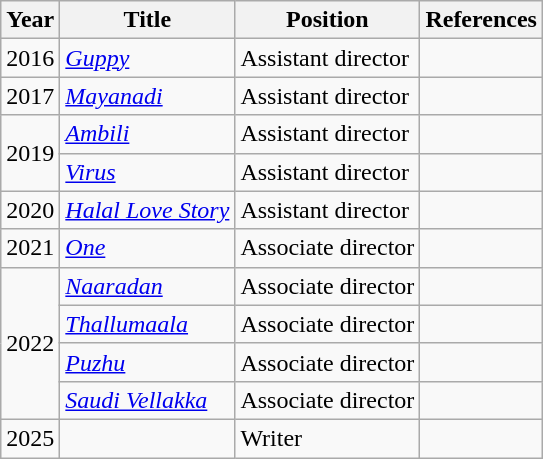<table class="wikitable plainrowheaders sortable">
<tr>
<th scope="col">Year</th>
<th scope="col">Title</th>
<th scope="col">Position</th>
<th scope="col">References</th>
</tr>
<tr>
<td>2016</td>
<td><em><a href='#'>Guppy</a></em></td>
<td>Assistant director</td>
<td></td>
</tr>
<tr>
<td>2017</td>
<td><em><a href='#'>Mayanadi</a></em></td>
<td>Assistant director</td>
<td></td>
</tr>
<tr>
<td rowspan="2">2019</td>
<td><em><a href='#'>Ambili</a></em></td>
<td>Assistant director</td>
<td></td>
</tr>
<tr>
<td><em><a href='#'>Virus</a></em></td>
<td>Assistant director</td>
<td></td>
</tr>
<tr>
<td>2020</td>
<td><em><a href='#'>Halal Love Story</a></em></td>
<td>Assistant director</td>
<td></td>
</tr>
<tr>
<td>2021</td>
<td><em><a href='#'>One</a></em></td>
<td>Associate director</td>
<td></td>
</tr>
<tr>
<td rowspan=4>2022</td>
<td><em><a href='#'>Naaradan</a></em></td>
<td>Associate director</td>
<td></td>
</tr>
<tr>
<td><em><a href='#'>Thallumaala</a></em></td>
<td>Associate director</td>
<td></td>
</tr>
<tr>
<td><em><a href='#'>Puzhu</a></em></td>
<td>Associate director</td>
<td></td>
</tr>
<tr>
<td><em><a href='#'>Saudi Vellakka</a></em></td>
<td>Associate director</td>
<td></td>
</tr>
<tr>
<td>2025</td>
<td></td>
<td>Writer</td>
<td></td>
</tr>
</table>
